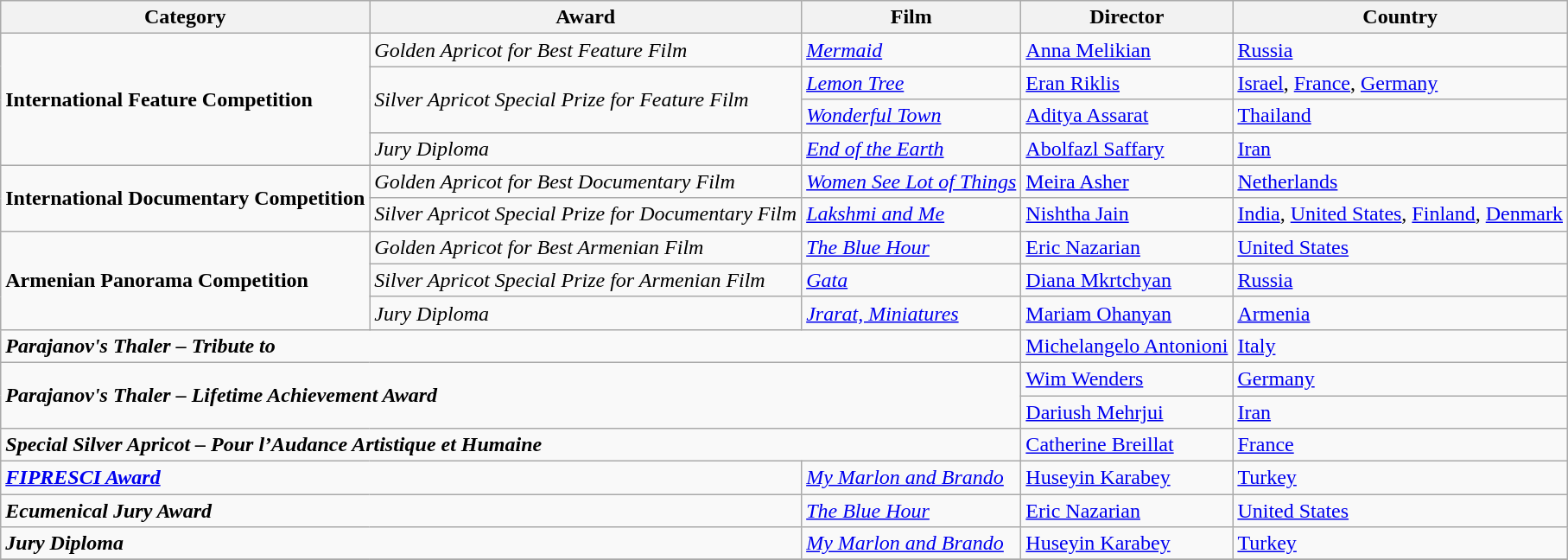<table class="wikitable sortable">
<tr>
<th>Category</th>
<th>Award</th>
<th>Film</th>
<th>Director</th>
<th>Country</th>
</tr>
<tr>
<td rowspan="4"><strong>International Feature Competition</strong></td>
<td><em>Golden Apricot for Best Feature Film</em></td>
<td><em><a href='#'>Mermaid</a></em></td>
<td><a href='#'>Anna Melikian</a></td>
<td> <a href='#'>Russia</a></td>
</tr>
<tr>
<td rowspan="2"><em>Silver Apricot Special Prize for Feature Film</em></td>
<td><em><a href='#'>Lemon Tree</a></em></td>
<td><a href='#'>Eran Riklis</a></td>
<td> <a href='#'>Israel</a>,  <a href='#'>France</a>,  <a href='#'>Germany</a></td>
</tr>
<tr>
<td><em><a href='#'>Wonderful Town</a></em></td>
<td><a href='#'>Aditya Assarat</a></td>
<td> <a href='#'>Thailand</a></td>
</tr>
<tr>
<td><em>Jury Diploma</em></td>
<td><em><a href='#'>End of the Earth</a></em></td>
<td><a href='#'>Abolfazl Saffary</a></td>
<td> <a href='#'>Iran</a></td>
</tr>
<tr>
<td rowspan="2"><strong>International Documentary Competition</strong></td>
<td><em>Golden Apricot for Best Documentary Film</em></td>
<td><em><a href='#'>Women See Lot of Things</a></em></td>
<td><a href='#'>Meira Asher</a></td>
<td> <a href='#'>Netherlands</a></td>
</tr>
<tr>
<td><em>Silver Apricot Special Prize for Documentary Film</em></td>
<td><em><a href='#'>Lakshmi and Me</a></em></td>
<td><a href='#'>Nishtha Jain</a></td>
<td> <a href='#'>India</a>,  <a href='#'>United States</a>,  <a href='#'>Finland</a>,  <a href='#'>Denmark</a></td>
</tr>
<tr>
<td rowspan="3"><strong>Armenian Panorama Competition</strong></td>
<td><em>Golden Apricot for Best Armenian Film</em></td>
<td><em><a href='#'>The Blue Hour</a></em></td>
<td><a href='#'>Eric Nazarian</a></td>
<td> <a href='#'>United States</a></td>
</tr>
<tr>
<td><em>Silver Apricot Special Prize for Armenian Film</em></td>
<td><em><a href='#'>Gata</a></em></td>
<td><a href='#'>Diana Mkrtchyan</a></td>
<td> <a href='#'>Russia</a></td>
</tr>
<tr>
<td><em>Jury Diploma</em></td>
<td><em><a href='#'>Jrarat, Miniatures</a></em></td>
<td><a href='#'>Mariam Ohanyan</a></td>
<td> <a href='#'>Armenia</a></td>
</tr>
<tr>
<td colspan="3"><strong><em>Parajanov's Thaler – Tribute to</em></strong></td>
<td><a href='#'>Michelangelo Antonioni</a></td>
<td> <a href='#'>Italy</a></td>
</tr>
<tr>
<td rowspan="2" colspan="3"><strong><em>Parajanov's Thaler –  Lifetime Achievement Award</em></strong></td>
<td><a href='#'>Wim Wenders</a></td>
<td> <a href='#'>Germany</a></td>
</tr>
<tr>
<td><a href='#'>Dariush Mehrjui</a></td>
<td> <a href='#'>Iran</a></td>
</tr>
<tr>
<td colspan="3"><strong><em>Special Silver Apricot – Pour l’Audance Artistique et Humaine</em></strong></td>
<td><a href='#'>Catherine Breillat</a></td>
<td> <a href='#'>France</a></td>
</tr>
<tr>
<td colspan="2"><strong><em><a href='#'>FIPRESCI Award</a></em></strong></td>
<td><em><a href='#'>My Marlon and Brando</a></em></td>
<td><a href='#'>Huseyin Karabey</a></td>
<td> <a href='#'>Turkey</a></td>
</tr>
<tr>
<td colspan="2"><strong><em>Ecumenical Jury Award</em></strong></td>
<td><em><a href='#'>The Blue Hour</a></em></td>
<td><a href='#'>Eric Nazarian</a></td>
<td> <a href='#'>United States</a></td>
</tr>
<tr>
<td colspan="2"><strong><em>Jury Diploma</em></strong></td>
<td><em><a href='#'>My Marlon and Brando</a></em></td>
<td><a href='#'>Huseyin Karabey</a></td>
<td> <a href='#'>Turkey</a></td>
</tr>
<tr>
</tr>
</table>
